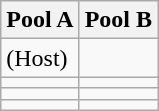<table class="wikitable">
<tr>
<th width=50%>Pool A</th>
<th width=50%>Pool B</th>
</tr>
<tr>
<td> (Host)</td>
<td></td>
</tr>
<tr>
<td></td>
<td></td>
</tr>
<tr>
<td></td>
<td></td>
</tr>
<tr>
<td></td>
<td></td>
</tr>
</table>
